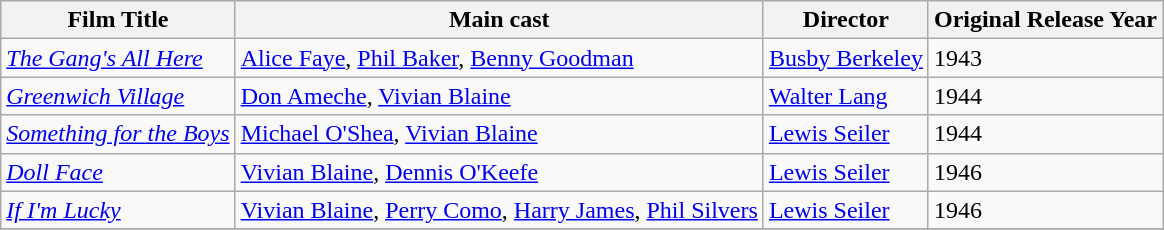<table class="wikitable sortable">
<tr>
<th>Film Title</th>
<th>Main cast</th>
<th>Director</th>
<th>Original Release Year</th>
</tr>
<tr>
<td><em><a href='#'>The Gang's All Here</a></em></td>
<td><a href='#'>Alice Faye</a>, <a href='#'>Phil Baker</a>, <a href='#'>Benny Goodman</a></td>
<td><a href='#'>Busby Berkeley</a></td>
<td>1943</td>
</tr>
<tr>
<td><em><a href='#'>Greenwich Village</a></em></td>
<td><a href='#'>Don Ameche</a>, <a href='#'>Vivian Blaine</a></td>
<td><a href='#'>Walter Lang</a></td>
<td>1944</td>
</tr>
<tr>
<td><em><a href='#'>Something for the Boys</a></em></td>
<td><a href='#'>Michael O'Shea</a>, <a href='#'>Vivian Blaine</a></td>
<td><a href='#'>Lewis Seiler</a></td>
<td>1944</td>
</tr>
<tr>
<td><em><a href='#'>Doll Face</a></em></td>
<td><a href='#'>Vivian Blaine</a>, <a href='#'>Dennis O'Keefe</a></td>
<td><a href='#'>Lewis Seiler</a></td>
<td>1946</td>
</tr>
<tr>
<td><em><a href='#'>If I'm Lucky</a></em></td>
<td><a href='#'>Vivian Blaine</a>, <a href='#'>Perry Como</a>, <a href='#'>Harry James</a>, <a href='#'>Phil Silvers</a></td>
<td><a href='#'>Lewis Seiler</a></td>
<td>1946</td>
</tr>
<tr>
</tr>
</table>
